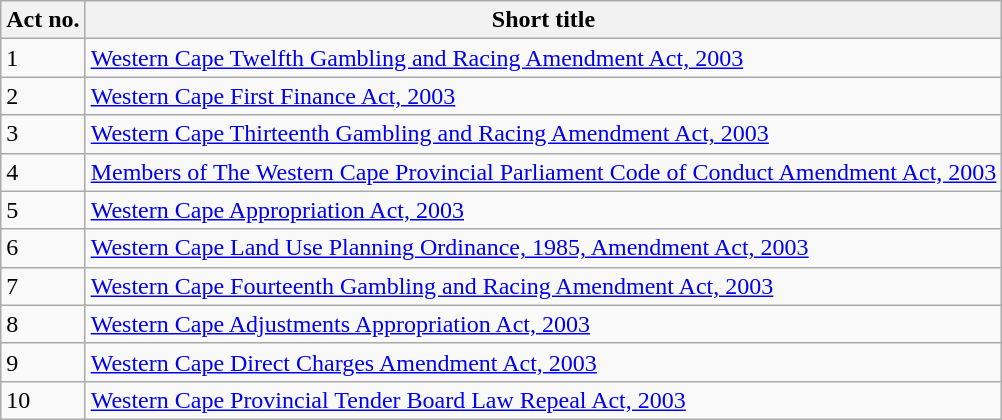<table class="wikitable">
<tr>
<th>Act no.</th>
<th>Short title</th>
</tr>
<tr>
<td>1</td>
<td><a href='#'>Western Cape Twelfth Gambling and Racing Amendment Act, 2003</a></td>
</tr>
<tr>
<td>2</td>
<td><a href='#'>Western Cape First Finance Act, 2003</a></td>
</tr>
<tr>
<td>3</td>
<td><a href='#'>Western Cape Thirteenth Gambling and Racing Amendment Act, 2003</a></td>
</tr>
<tr>
<td>4</td>
<td><a href='#'>Members of The Western Cape Provincial Parliament Code of Conduct Amendment Act, 2003</a></td>
</tr>
<tr>
<td>5</td>
<td><a href='#'>Western Cape Appropriation Act, 2003</a></td>
</tr>
<tr>
<td>6</td>
<td><a href='#'>Western Cape Land Use Planning Ordinance, 1985, Amendment Act, 2003</a></td>
</tr>
<tr>
<td>7</td>
<td><a href='#'>Western Cape Fourteenth Gambling and Racing Amendment Act, 2003</a></td>
</tr>
<tr>
<td>8</td>
<td><a href='#'>Western Cape Adjustments Appropriation Act, 2003</a></td>
</tr>
<tr>
<td>9</td>
<td><a href='#'>Western Cape Direct Charges Amendment Act, 2003</a></td>
</tr>
<tr>
<td>10</td>
<td><a href='#'>Western Cape Provincial Tender Board Law Repeal Act, 2003</a></td>
</tr>
</table>
